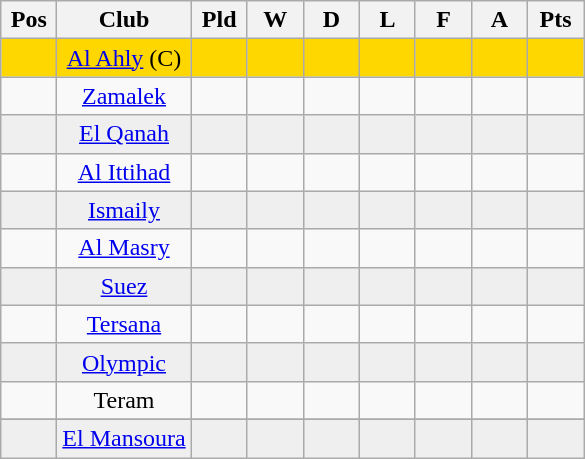<table class="wikitable sortable" bgcolor="#f7f8ff">
<tr>
<th width=30>Pos</th>
<th>Club</th>
<th width=30>Pld</th>
<th width=30>W</th>
<th width=30>D</th>
<th width=30>L</th>
<th width=30>F</th>
<th width=30>A</th>
<th width=30>Pts</th>
</tr>
<tr bgcolor="gold" align="center">
<td></td>
<td><a href='#'>Al Ahly</a> (C)</td>
<td></td>
<td></td>
<td></td>
<td></td>
<td></td>
<td></td>
<td></td>
</tr>
<tr align="center">
<td></td>
<td><a href='#'>Zamalek</a></td>
<td></td>
<td></td>
<td></td>
<td></td>
<td></td>
<td></td>
<td></td>
</tr>
<tr bgcolor="#EFEFEF" align="center">
<td></td>
<td><a href='#'>El Qanah</a></td>
<td></td>
<td></td>
<td></td>
<td></td>
<td></td>
<td></td>
<td></td>
</tr>
<tr align="center">
<td></td>
<td><a href='#'>Al Ittihad</a></td>
<td></td>
<td></td>
<td></td>
<td></td>
<td></td>
<td></td>
<td></td>
</tr>
<tr bgcolor="#EFEFEF" align="center">
<td></td>
<td><a href='#'>Ismaily</a></td>
<td></td>
<td></td>
<td></td>
<td></td>
<td></td>
<td></td>
<td></td>
</tr>
<tr align="center">
<td></td>
<td><a href='#'>Al Masry</a></td>
<td></td>
<td></td>
<td></td>
<td></td>
<td></td>
<td></td>
<td></td>
</tr>
<tr bgcolor="#EFEFEF" align="center">
<td></td>
<td><a href='#'>Suez</a></td>
<td></td>
<td></td>
<td></td>
<td></td>
<td></td>
<td></td>
<td></td>
</tr>
<tr align="center">
<td></td>
<td><a href='#'>Tersana</a></td>
<td></td>
<td></td>
<td></td>
<td></td>
<td></td>
<td></td>
<td></td>
</tr>
<tr bgcolor="#EFEFEF" align="center">
<td></td>
<td><a href='#'>Olympic</a></td>
<td></td>
<td></td>
<td></td>
<td></td>
<td></td>
<td></td>
<td></td>
</tr>
<tr align="center">
<td></td>
<td>Teram</td>
<td></td>
<td></td>
<td></td>
<td></td>
<td></td>
<td></td>
<td></td>
</tr>
<tr>
</tr>
<tr bgcolor="#EFEFEF" align="center">
<td></td>
<td><a href='#'>El Mansoura</a></td>
<td></td>
<td></td>
<td></td>
<td></td>
<td></td>
<td></td>
<td></td>
</tr>
</table>
